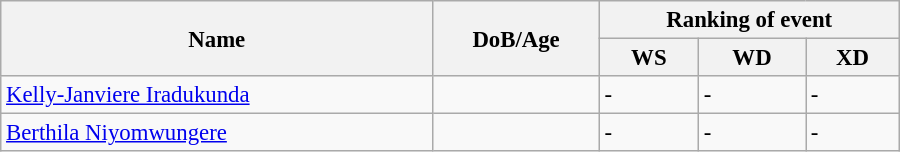<table class="wikitable" style="width:600px; font-size:95%;">
<tr>
<th rowspan="2" align="left">Name</th>
<th rowspan="2" align="left">DoB/Age</th>
<th colspan="3" align="center">Ranking of event</th>
</tr>
<tr>
<th align="center">WS</th>
<th>WD</th>
<th align="center">XD</th>
</tr>
<tr>
<td><a href='#'>Kelly-Janviere Iradukunda</a></td>
<td></td>
<td>-</td>
<td>-</td>
<td>-</td>
</tr>
<tr>
<td><a href='#'>Berthila Niyomwungere</a></td>
<td></td>
<td>-</td>
<td>-</td>
<td>-</td>
</tr>
</table>
